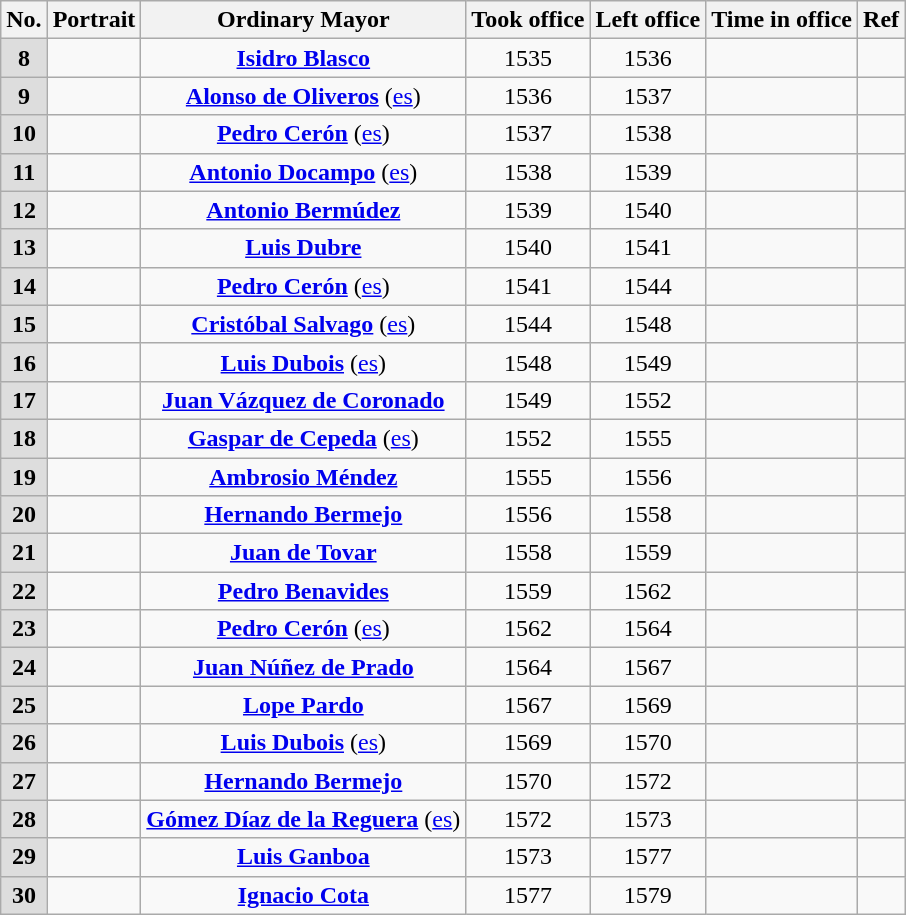<table class="wikitable" style="text-align:center">
<tr>
<th>No.</th>
<th>Portrait</th>
<th>Ordinary Mayor</th>
<th>Took office</th>
<th>Left office</th>
<th>Time in office</th>
<th>Ref</th>
</tr>
<tr>
<th style="background:#DDDDDD; color:black">8</th>
<td></td>
<td><strong><a href='#'>Isidro Blasco</a></strong><br></td>
<td>1535</td>
<td>1536</td>
<td> </td>
<td></td>
</tr>
<tr>
<th style="background:#DDDDDD; color:black">9</th>
<td></td>
<td><strong><a href='#'>Alonso de Oliveros</a></strong> (<a href='#'>es</a>)<br></td>
<td>1536</td>
<td>1537</td>
<td> </td>
<td></td>
</tr>
<tr>
<th style="background:#DDDDDD; color:black">10</th>
<td></td>
<td><strong><a href='#'>Pedro Cerón</a></strong> (<a href='#'>es</a>)<br></td>
<td>1537</td>
<td>1538</td>
<td> </td>
<td></td>
</tr>
<tr>
<th style="background:#DDDDDD; color:black">11</th>
<td></td>
<td><strong><a href='#'>Antonio Docampo</a></strong> (<a href='#'>es</a>)<br></td>
<td>1538</td>
<td>1539</td>
<td> </td>
<td></td>
</tr>
<tr>
<th style="background:#DDDDDD; color:black">12</th>
<td></td>
<td><strong><a href='#'>Antonio Bermúdez</a></strong><br></td>
<td>1539</td>
<td>1540</td>
<td> </td>
<td></td>
</tr>
<tr>
<th style="background:#DDDDDD; color:black">13</th>
<td></td>
<td><strong><a href='#'>Luis Dubre</a></strong><br></td>
<td>1540</td>
<td>1541</td>
<td> </td>
<td></td>
</tr>
<tr>
<th style="background:#DDDDDD; color:black">14</th>
<td></td>
<td><strong><a href='#'>Pedro Cerón</a></strong> (<a href='#'>es</a>)<br></td>
<td>1541</td>
<td>1544</td>
<td> </td>
<td></td>
</tr>
<tr>
<th style="background:#DDDDDD; color:black">15</th>
<td></td>
<td><strong><a href='#'>Cristóbal Salvago</a></strong> (<a href='#'>es</a>)<br></td>
<td>1544</td>
<td>1548</td>
<td> </td>
<td></td>
</tr>
<tr>
<th style="background:#DDDDDD; color:black">16</th>
<td></td>
<td><strong><a href='#'>Luis Dubois</a></strong> (<a href='#'>es</a>)<br></td>
<td>1548</td>
<td>1549</td>
<td> </td>
<td></td>
</tr>
<tr>
<th style="background:#DDDDDD; color:black">17</th>
<td></td>
<td><strong><a href='#'>Juan Vázquez de Coronado</a></strong><br></td>
<td>1549</td>
<td>1552</td>
<td> </td>
<td></td>
</tr>
<tr>
<th style="background:#DDDDDD; color:black">18</th>
<td></td>
<td><strong><a href='#'>Gaspar de Cepeda</a></strong> (<a href='#'>es</a>)<br></td>
<td>1552</td>
<td>1555</td>
<td> </td>
<td></td>
</tr>
<tr>
<th style="background:#DDDDDD; color:black">19</th>
<td></td>
<td><strong><a href='#'>Ambrosio Méndez</a></strong><br></td>
<td>1555</td>
<td>1556</td>
<td> </td>
<td></td>
</tr>
<tr>
<th style="background:#DDDDDD; color:black">20</th>
<td></td>
<td><strong><a href='#'>Hernando Bermejo</a></strong><br></td>
<td>1556</td>
<td>1558</td>
<td> </td>
<td></td>
</tr>
<tr>
<th style="background:#DDDDDD; color:black">21</th>
<td></td>
<td><strong><a href='#'>Juan de Tovar</a></strong><br></td>
<td>1558</td>
<td>1559</td>
<td> </td>
<td></td>
</tr>
<tr>
<th style="background:#DDDDDD; color:black">22</th>
<td></td>
<td><strong><a href='#'>Pedro Benavides</a></strong><br></td>
<td>1559</td>
<td>1562</td>
<td> </td>
<td></td>
</tr>
<tr>
<th style="background:#DDDDDD; color:black">23</th>
<td></td>
<td><strong><a href='#'>Pedro Cerón</a></strong> (<a href='#'>es</a>)<br></td>
<td>1562</td>
<td>1564</td>
<td> </td>
<td></td>
</tr>
<tr>
<th style="background:#DDDDDD; color:black">24</th>
<td></td>
<td><strong><a href='#'>Juan Núñez de Prado</a></strong><br></td>
<td>1564</td>
<td>1567</td>
<td> </td>
<td></td>
</tr>
<tr>
<th style="background:#DDDDDD; color:black">25</th>
<td></td>
<td><strong><a href='#'>Lope Pardo</a></strong><br></td>
<td>1567</td>
<td>1569</td>
<td> </td>
<td></td>
</tr>
<tr>
<th style="background:#DDDDDD; color:black">26</th>
<td></td>
<td><strong><a href='#'>Luis Dubois</a></strong> (<a href='#'>es</a>)<br></td>
<td>1569</td>
<td>1570</td>
<td> </td>
<td></td>
</tr>
<tr>
<th style="background:#DDDDDD; color:black">27</th>
<td></td>
<td><strong><a href='#'>Hernando Bermejo</a></strong><br></td>
<td>1570</td>
<td>1572</td>
<td> </td>
<td></td>
</tr>
<tr>
<th style="background:#DDDDDD; color:black">28</th>
<td></td>
<td><strong><a href='#'>Gómez Díaz de la Reguera</a></strong> (<a href='#'>es</a>)<br></td>
<td>1572</td>
<td>1573</td>
<td> </td>
<td></td>
</tr>
<tr>
<th style="background:#DDDDDD; color:black">29</th>
<td></td>
<td><strong><a href='#'>Luis Ganboa</a></strong><br></td>
<td>1573</td>
<td>1577</td>
<td> </td>
<td></td>
</tr>
<tr>
<th style="background:#DDDDDD; color:black">30</th>
<td></td>
<td><strong><a href='#'>Ignacio Cota</a></strong><br></td>
<td>1577</td>
<td>1579</td>
<td> </td>
<td></td>
</tr>
</table>
